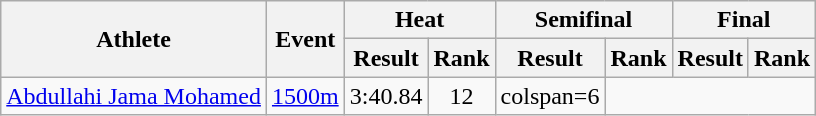<table class="wikitable">
<tr>
<th rowspan="2">Athlete</th>
<th rowspan="2">Event</th>
<th colspan="2">Heat</th>
<th colspan="2">Semifinal</th>
<th colspan="2">Final</th>
</tr>
<tr>
<th>Result</th>
<th>Rank</th>
<th>Result</th>
<th>Rank</th>
<th>Result</th>
<th>Rank</th>
</tr>
<tr style=text-align:center>
<td style=text-align:left><a href='#'>Abdullahi Jama Mohamed</a></td>
<td style=text-align:left><a href='#'>1500m</a></td>
<td>3:40.84</td>
<td>12</td>
<td>colspan=6 </td>
</tr>
</table>
